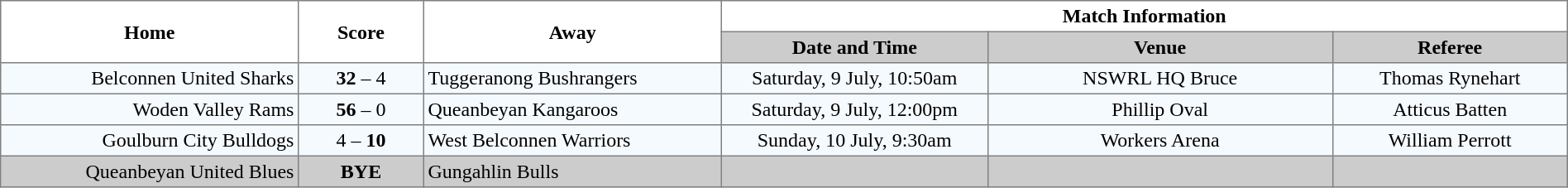<table width="100%" cellspacing="0" cellpadding="3" border="1" style="border-collapse:collapse;  text-align:center;">
<tr>
<th rowspan="2" width="19%">Home</th>
<th rowspan="2" width="8%">Score</th>
<th rowspan="2" width="19%">Away</th>
<th colspan="3">Match Information</th>
</tr>
<tr bgcolor="#CCCCCC">
<th width="17%">Date and Time</th>
<th width="22%">Venue</th>
<th width="50%">Referee</th>
</tr>
<tr style="text-align:center; background:#f5faff;">
<td align="right">Belconnen United Sharks </td>
<td><strong>32</strong> – 4</td>
<td align="left"> Tuggeranong Bushrangers</td>
<td>Saturday, 9 July, 10:50am</td>
<td>NSWRL HQ Bruce</td>
<td>Thomas Rynehart</td>
</tr>
<tr style="text-align:center; background:#f5faff;">
<td align="right">Woden Valley Rams </td>
<td><strong>56</strong> – 0</td>
<td align="left"> Queanbeyan Kangaroos</td>
<td>Saturday, 9 July, 12:00pm</td>
<td>Phillip Oval</td>
<td>Atticus Batten</td>
</tr>
<tr style="text-align:center; background:#f5faff;">
<td align="right">Goulburn City Bulldogs </td>
<td>4 – <strong>10</strong></td>
<td align="left"> West Belconnen Warriors</td>
<td>Sunday, 10 July, 9:30am</td>
<td>Workers Arena</td>
<td>William Perrott</td>
</tr>
<tr style="text-align:center; background:#CCCCCC;">
<td align="right">Queanbeyan United Blues </td>
<td><strong>BYE</strong></td>
<td align="left"> Gungahlin Bulls</td>
<td></td>
<td></td>
<td></td>
</tr>
</table>
